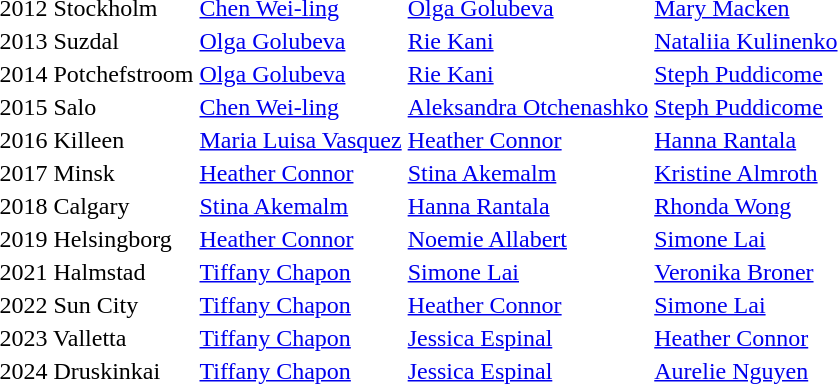<table>
<tr>
<td>2012 Stockholm</td>
<td> <a href='#'>Chen Wei-ling</a></td>
<td> <a href='#'>Olga Golubeva</a></td>
<td> <a href='#'>Mary Macken</a></td>
</tr>
<tr>
<td>2013 Suzdal</td>
<td> <a href='#'>Olga Golubeva</a></td>
<td> <a href='#'>Rie Kani</a></td>
<td> <a href='#'>Nataliia Kulinenko</a></td>
</tr>
<tr>
<td>2014 Potchefstroom</td>
<td> <a href='#'>Olga Golubeva</a></td>
<td> <a href='#'>Rie Kani</a></td>
<td> <a href='#'>Steph Puddicome</a></td>
</tr>
<tr>
<td>2015 Salo</td>
<td> <a href='#'>Chen Wei-ling</a></td>
<td> <a href='#'>Aleksandra Otchenashko</a></td>
<td> <a href='#'>Steph Puddicome</a></td>
</tr>
<tr>
<td>2016 Killeen</td>
<td> <a href='#'>Maria Luisa Vasquez</a></td>
<td> <a href='#'>Heather Connor</a></td>
<td> <a href='#'>Hanna Rantala</a></td>
</tr>
<tr>
<td>2017 Minsk</td>
<td> <a href='#'>Heather Connor</a></td>
<td> <a href='#'>Stina Akemalm</a></td>
<td> <a href='#'>Kristine Almroth</a></td>
</tr>
<tr>
<td>2018 Calgary</td>
<td> <a href='#'>Stina Akemalm</a></td>
<td> <a href='#'>Hanna Rantala</a></td>
<td> <a href='#'>Rhonda Wong</a></td>
</tr>
<tr>
<td>2019 Helsingborg</td>
<td> <a href='#'>Heather Connor</a></td>
<td> <a href='#'>Noemie Allabert</a></td>
<td> <a href='#'>Simone Lai</a></td>
</tr>
<tr>
<td>2021 Halmstad</td>
<td> <a href='#'>Tiffany Chapon</a></td>
<td> <a href='#'>Simone Lai</a></td>
<td> <a href='#'>Veronika Broner</a></td>
</tr>
<tr>
<td>2022 Sun City</td>
<td> <a href='#'>Tiffany Chapon</a></td>
<td> <a href='#'>Heather Connor</a></td>
<td> <a href='#'>Simone Lai</a></td>
</tr>
<tr>
<td>2023 Valletta</td>
<td> <a href='#'>Tiffany Chapon</a></td>
<td> <a href='#'>Jessica Espinal</a></td>
<td> <a href='#'>Heather Connor</a></td>
</tr>
<tr>
<td>2024 Druskinkai</td>
<td> <a href='#'>Tiffany Chapon</a></td>
<td> <a href='#'>Jessica Espinal</a></td>
<td> <a href='#'>Aurelie Nguyen</a></td>
</tr>
</table>
